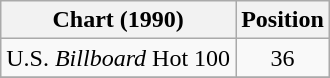<table class="wikitable sortable">
<tr>
<th align="left">Chart (1990)</th>
<th align="center">Position</th>
</tr>
<tr>
<td align="left">U.S. <em>Billboard</em> Hot 100</td>
<td align="center">36</td>
</tr>
<tr>
</tr>
</table>
